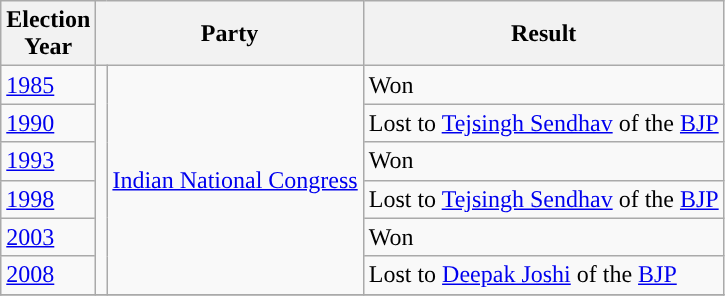<table class="wikitable sortable">
<tr>
<th>Election<br>Year</th>
<th colspan=2>Party</th>
<th>Result</th>
</tr>
<tr>
<td><a href='#'>1985</a></td>
<td rowspan="6" style="background-color: "></td>
<td rowspan="6"><a href='#'>Indian National Congress</a></td>
<td>Won</td>
</tr>
<tr>
<td><a href='#'>1990</a></td>
<td>Lost to <a href='#'>Tejsingh Sendhav</a> of the <a href='#'>BJP</a></td>
</tr>
<tr>
<td><a href='#'>1993</a></td>
<td>Won</td>
</tr>
<tr>
<td><a href='#'>1998</a></td>
<td>Lost to <a href='#'>Tejsingh Sendhav</a> of the <a href='#'>BJP</a></td>
</tr>
<tr>
<td><a href='#'>2003</a></td>
<td>Won</td>
</tr>
<tr>
<td><a href='#'>2008</a></td>
<td>Lost to <a href='#'>Deepak Joshi</a> of the <a href='#'>BJP</a></td>
</tr>
<tr>
</tr>
</table>
